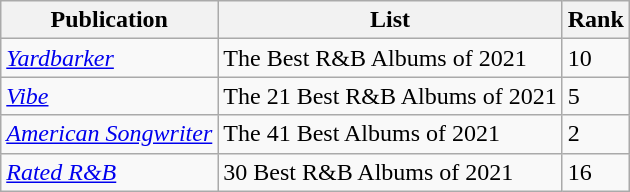<table class="wikitable sortable">
<tr>
<th>Publication</th>
<th>List</th>
<th>Rank</th>
</tr>
<tr>
<td><em><a href='#'>Yardbarker</a></em></td>
<td>The Best R&B Albums of 2021</td>
<td>10</td>
</tr>
<tr>
<td><em><a href='#'>Vibe</a></em></td>
<td>The 21 Best R&B Albums of 2021</td>
<td>5</td>
</tr>
<tr>
<td><em><a href='#'>American Songwriter</a></em></td>
<td>The 41 Best Albums of 2021</td>
<td>2</td>
</tr>
<tr>
<td><em><a href='#'>Rated R&B</a></em></td>
<td>30 Best R&B Albums of 2021</td>
<td>16</td>
</tr>
</table>
